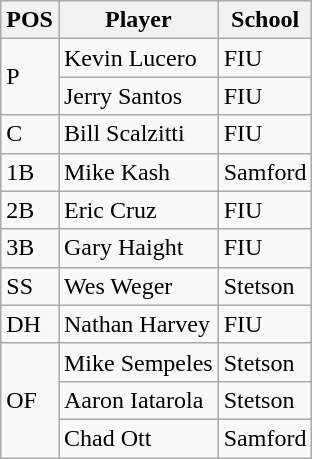<table class=wikitable>
<tr>
<th>POS</th>
<th>Player</th>
<th>School</th>
</tr>
<tr>
<td rowspan=2>P</td>
<td>Kevin Lucero</td>
<td>FIU</td>
</tr>
<tr>
<td>Jerry Santos</td>
<td>FIU</td>
</tr>
<tr>
<td>C</td>
<td>Bill Scalzitti</td>
<td>FIU</td>
</tr>
<tr>
<td>1B</td>
<td>Mike Kash</td>
<td>Samford</td>
</tr>
<tr>
<td>2B</td>
<td>Eric Cruz</td>
<td>FIU</td>
</tr>
<tr>
<td>3B</td>
<td>Gary Haight</td>
<td>FIU</td>
</tr>
<tr>
<td>SS</td>
<td>Wes Weger</td>
<td>Stetson</td>
</tr>
<tr>
<td>DH</td>
<td>Nathan Harvey</td>
<td>FIU</td>
</tr>
<tr>
<td rowspan=3>OF</td>
<td>Mike Sempeles</td>
<td>Stetson</td>
</tr>
<tr>
<td>Aaron Iatarola</td>
<td>Stetson</td>
</tr>
<tr>
<td>Chad Ott</td>
<td>Samford</td>
</tr>
</table>
